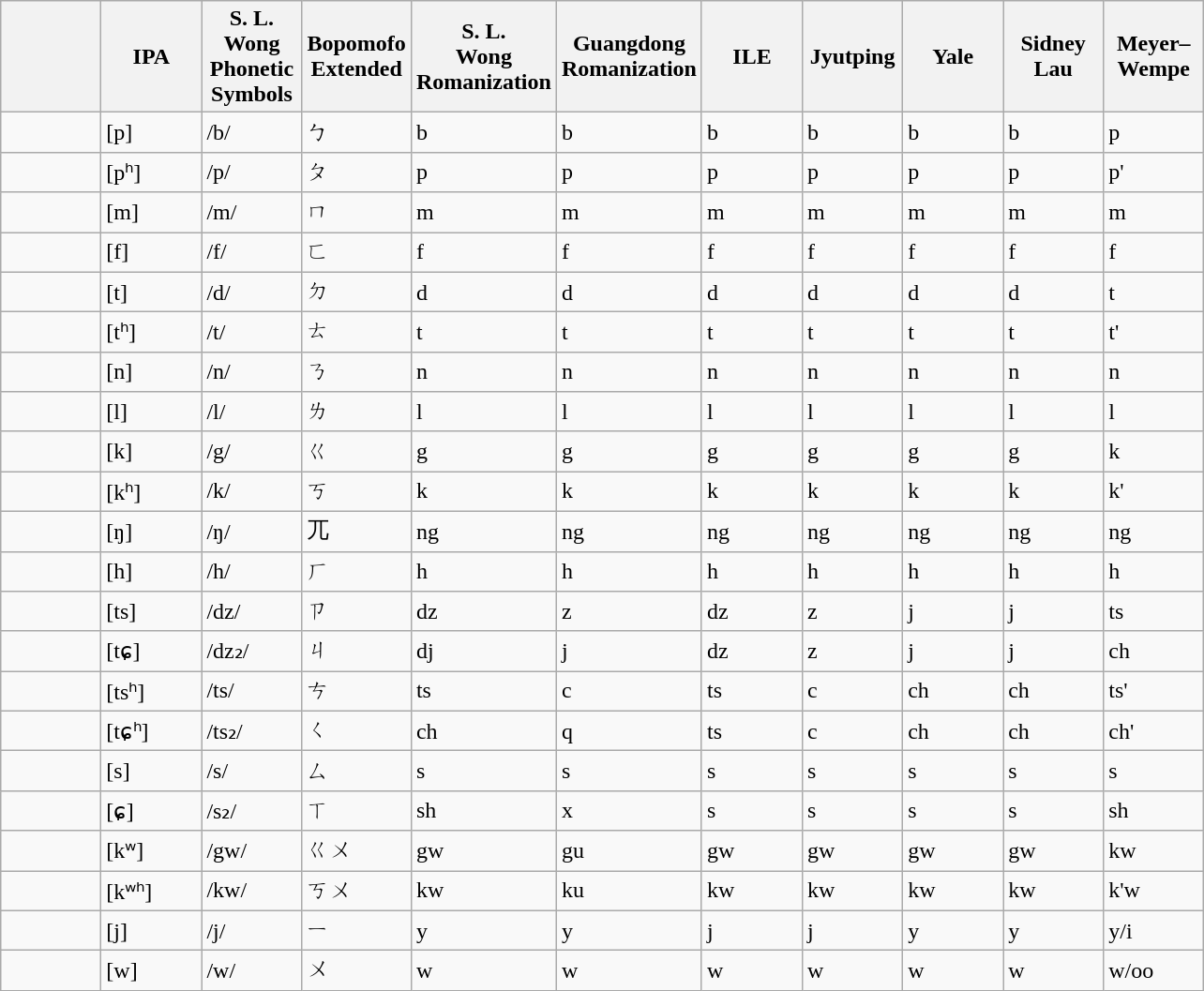<table class="wikitable">
<tr ---->
<th style="width:4em"> </th>
<th style="width:4em">IPA</th>
<th style="width:4em">S. L.<br>Wong<br>Phonetic<br>Symbols</th>
<th style="width:4em">Bopomofo<br>Extended</th>
<th style="width:4em">S. L.<br>Wong<br>Romanization</th>
<th style="width:4em">Guangdong<br>Romanization</th>
<th style="width:4em">ILE</th>
<th style="width:4em">Jyutping</th>
<th style="width:4em">Yale</th>
<th style="width:4em">Sidney<br>Lau</th>
<th style="width:4em">Meyer–<br>Wempe</th>
</tr>
<tr ---->
<td></td>
<td class="Unicode">[p]</td>
<td class="Unicode">/b/</td>
<td>ㄅ</td>
<td>b</td>
<td>b</td>
<td>b</td>
<td>b</td>
<td>b</td>
<td>b</td>
<td>p</td>
</tr>
<tr ---->
<td></td>
<td class="Unicode">[pʰ]</td>
<td class="Unicode">/p/</td>
<td>ㄆ</td>
<td>p</td>
<td>p</td>
<td>p</td>
<td>p</td>
<td>p</td>
<td>p</td>
<td>p'</td>
</tr>
<tr ---->
<td></td>
<td class="Unicode">[m]</td>
<td class="Unicode">/m/</td>
<td>ㄇ</td>
<td>m</td>
<td>m</td>
<td>m</td>
<td>m</td>
<td>m</td>
<td>m</td>
<td>m</td>
</tr>
<tr ---->
<td></td>
<td class="Unicode">[f]</td>
<td class="Unicode">/f/</td>
<td>ㄈ</td>
<td>f</td>
<td>f</td>
<td>f</td>
<td>f</td>
<td>f</td>
<td>f</td>
<td>f</td>
</tr>
<tr ---->
<td></td>
<td class="Unicode">[t]</td>
<td class="Unicode">/d/</td>
<td>ㄉ</td>
<td>d</td>
<td>d</td>
<td>d</td>
<td>d</td>
<td>d</td>
<td>d</td>
<td>t</td>
</tr>
<tr ---->
<td></td>
<td class="Unicode">[tʰ]</td>
<td class="Unicode">/t/</td>
<td>ㄊ</td>
<td>t</td>
<td>t</td>
<td>t</td>
<td>t</td>
<td>t</td>
<td>t</td>
<td>t'</td>
</tr>
<tr ---->
<td></td>
<td class="Unicode">[n]</td>
<td class="Unicode">/n/</td>
<td>ㄋ</td>
<td>n</td>
<td>n</td>
<td>n</td>
<td>n</td>
<td>n</td>
<td>n</td>
<td>n</td>
</tr>
<tr ---->
<td></td>
<td class="Unicode">[l]</td>
<td class="Unicode">/l/</td>
<td>ㄌ</td>
<td>l</td>
<td>l</td>
<td>l</td>
<td>l</td>
<td>l</td>
<td>l</td>
<td>l</td>
</tr>
<tr ---->
<td></td>
<td class="Unicode">[k]</td>
<td class="Unicode">/g/</td>
<td>ㄍ</td>
<td>g</td>
<td>g</td>
<td>g</td>
<td>g</td>
<td>g</td>
<td>g</td>
<td>k</td>
</tr>
<tr ---->
<td></td>
<td class="Unicode">[kʰ]</td>
<td class="Unicode">/k/</td>
<td>ㄎ</td>
<td>k</td>
<td>k</td>
<td>k</td>
<td>k</td>
<td>k</td>
<td>k</td>
<td>k'</td>
</tr>
<tr ---->
<td></td>
<td class="Unicode">[ŋ]</td>
<td class="Unicode">/ŋ/</td>
<td>ㄫ</td>
<td>ng</td>
<td>ng</td>
<td>ng</td>
<td>ng</td>
<td>ng</td>
<td>ng</td>
<td>ng</td>
</tr>
<tr ---->
<td></td>
<td class="Unicode">[h]</td>
<td class="Unicode">/h/</td>
<td>ㄏ</td>
<td>h</td>
<td>h</td>
<td>h</td>
<td>h</td>
<td>h</td>
<td>h</td>
<td>h</td>
</tr>
<tr ---->
<td></td>
<td class="Unicode">[ts]</td>
<td class="Unicode">/dz/</td>
<td>ㄗ</td>
<td>dz</td>
<td>z</td>
<td>dz</td>
<td>z</td>
<td>j</td>
<td>j</td>
<td>ts</td>
</tr>
<tr ---->
<td></td>
<td class="Unicode">[tɕ]</td>
<td class="Unicode">/dz₂/</td>
<td>ㄐ</td>
<td>dj</td>
<td>j</td>
<td>dz</td>
<td>z</td>
<td>j</td>
<td>j</td>
<td>ch</td>
</tr>
<tr ---->
<td></td>
<td class="Unicode">[tsʰ]</td>
<td class="Unicode">/ts/</td>
<td>ㄘ</td>
<td>ts</td>
<td>c</td>
<td>ts</td>
<td>c</td>
<td>ch</td>
<td>ch</td>
<td>ts'</td>
</tr>
<tr ---->
<td></td>
<td class="Unicode">[tɕʰ]</td>
<td class="Unicode">/ts₂/</td>
<td>ㄑ</td>
<td>ch</td>
<td>q</td>
<td>ts</td>
<td>c</td>
<td>ch</td>
<td>ch</td>
<td>ch'</td>
</tr>
<tr ---->
<td></td>
<td class="Unicode">[s]</td>
<td class="Unicode">/s/</td>
<td>ㄙ</td>
<td>s</td>
<td>s</td>
<td>s</td>
<td>s</td>
<td>s</td>
<td>s</td>
<td>s</td>
</tr>
<tr ---->
<td></td>
<td class="Unicode">[ɕ]</td>
<td class="Unicode">/s₂/</td>
<td>ㄒ</td>
<td>sh</td>
<td>x</td>
<td>s</td>
<td>s</td>
<td>s</td>
<td>s</td>
<td>sh</td>
</tr>
<tr ---->
<td></td>
<td class="Unicode">[kʷ]</td>
<td class="Unicode">/gw/</td>
<td>ㄍㄨ</td>
<td>gw</td>
<td>gu</td>
<td>gw</td>
<td>gw</td>
<td>gw</td>
<td>gw</td>
<td>kw</td>
</tr>
<tr ---->
<td></td>
<td class="Unicode">[kʷʰ]</td>
<td class="Unicode">/kw/</td>
<td>ㄎㄨ</td>
<td>kw</td>
<td>ku</td>
<td>kw</td>
<td>kw</td>
<td>kw</td>
<td>kw</td>
<td>k'w</td>
</tr>
<tr ---->
<td></td>
<td class="Unicode">[j]</td>
<td class="Unicode">/j/</td>
<td>ㄧ</td>
<td>y</td>
<td>y</td>
<td>j</td>
<td>j</td>
<td>y</td>
<td>y</td>
<td>y/i</td>
</tr>
<tr ---->
<td></td>
<td class="Unicode">[w]</td>
<td class="Unicode">/w/</td>
<td>ㄨ</td>
<td>w</td>
<td>w</td>
<td>w</td>
<td>w</td>
<td>w</td>
<td>w</td>
<td>w/oo</td>
</tr>
</table>
